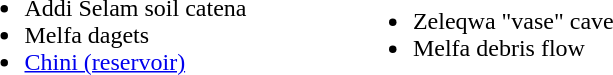<table>
<tr>
<td><br><ul><li>Addi Selam soil catena</li><li>Melfa dagets</li><li><a href='#'>Chini (reservoir)</a></li></ul></td>
<td WIDTH="63"></td>
<td><br><ul><li>Zeleqwa "vase" cave</li><li>Melfa debris flow</li></ul></td>
</tr>
</table>
